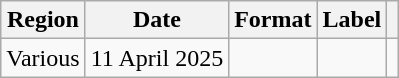<table class="wikitable sortable mw-collapsible">
<tr>
<th>Region</th>
<th>Date</th>
<th>Format</th>
<th>Label</th>
<th></th>
</tr>
<tr>
<td>Various</td>
<td>11 April 2025</td>
<td></td>
<td></td>
<td></td>
</tr>
</table>
